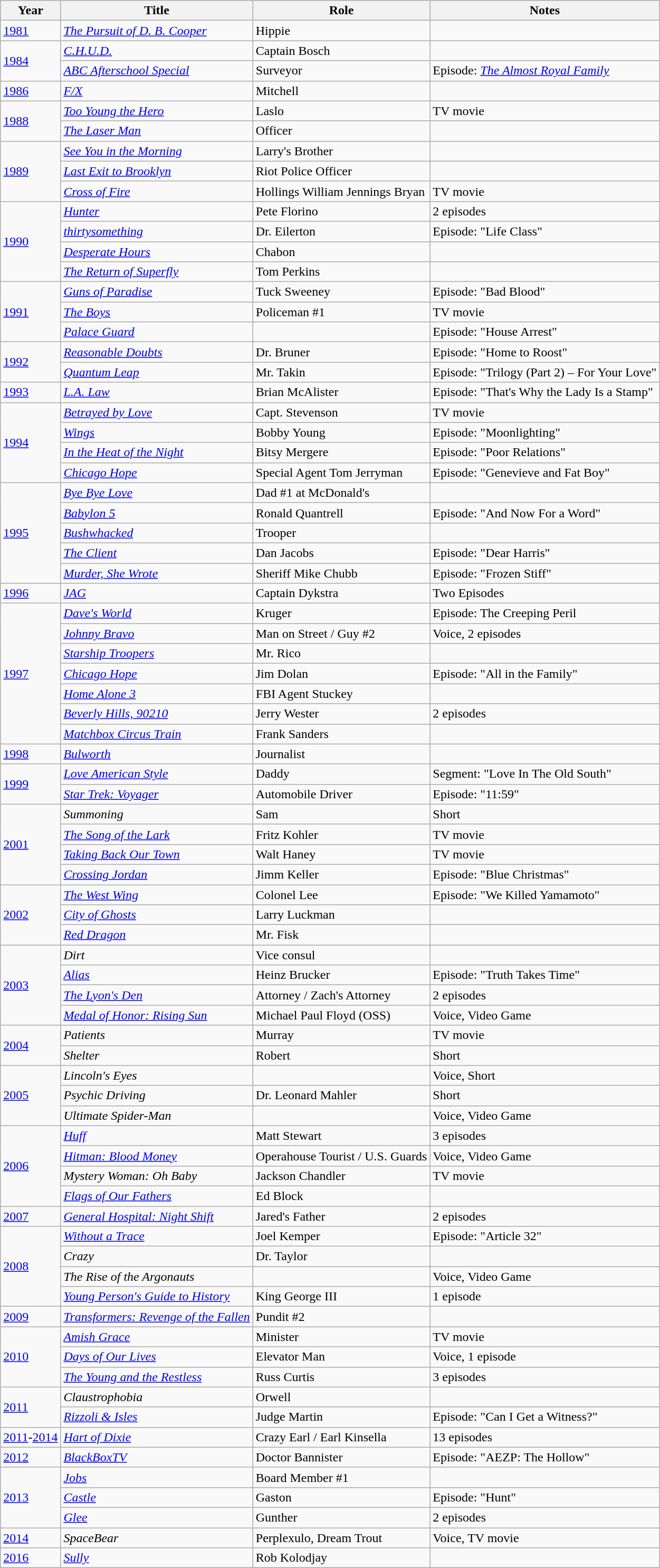<table class="wikitable sortable">
<tr>
<th>Year</th>
<th>Title</th>
<th>Role</th>
<th class="unsortable">Notes</th>
</tr>
<tr>
<td><a href='#'>1981</a></td>
<td><em><a href='#'>The Pursuit of D. B. Cooper</a></em></td>
<td>Hippie</td>
<td></td>
</tr>
<tr>
<td rowspan="2"><a href='#'>1984</a></td>
<td><em><a href='#'>C.H.U.D.</a></em></td>
<td>Captain Bosch</td>
<td></td>
</tr>
<tr>
<td><em><a href='#'>ABC Afterschool Special</a></em></td>
<td>Surveyor</td>
<td>Episode: <em><a href='#'>The Almost Royal Family</a></em></td>
</tr>
<tr>
<td><a href='#'>1986</a></td>
<td><em><a href='#'>F/X</a></em></td>
<td>Mitchell</td>
<td></td>
</tr>
<tr>
<td rowspan="2"><a href='#'>1988</a></td>
<td><em><a href='#'>Too Young the Hero</a></em></td>
<td>Laslo</td>
<td>TV movie</td>
</tr>
<tr>
<td><em><a href='#'>The Laser Man</a></em></td>
<td>Officer</td>
<td></td>
</tr>
<tr>
<td rowspan="3"><a href='#'>1989</a></td>
<td><em><a href='#'>See You in the Morning</a></em></td>
<td>Larry's Brother</td>
<td></td>
</tr>
<tr>
<td><em><a href='#'>Last Exit to Brooklyn</a></em></td>
<td>Riot Police Officer</td>
<td></td>
</tr>
<tr>
<td><em><a href='#'>Cross of Fire</a></em></td>
<td>Hollings William Jennings Bryan</td>
<td>TV movie</td>
</tr>
<tr>
<td rowspan="4"><a href='#'>1990</a></td>
<td><em><a href='#'>Hunter</a></em></td>
<td>Pete Florino</td>
<td>2 episodes</td>
</tr>
<tr>
<td><em><a href='#'>thirtysomething</a></em></td>
<td>Dr. Eilerton</td>
<td>Episode: "Life Class"</td>
</tr>
<tr>
<td><em><a href='#'>Desperate Hours</a></em></td>
<td>Chabon</td>
<td></td>
</tr>
<tr>
<td><em><a href='#'>The Return of Superfly</a></em></td>
<td>Tom Perkins</td>
<td></td>
</tr>
<tr>
<td rowspan="3"><a href='#'>1991</a></td>
<td><em><a href='#'>Guns of Paradise</a></em></td>
<td>Tuck Sweeney</td>
<td>Episode: "Bad Blood"</td>
</tr>
<tr>
<td><em><a href='#'>The Boys</a></em></td>
<td>Policeman #1</td>
<td>TV movie</td>
</tr>
<tr>
<td><em><a href='#'>Palace Guard</a></em></td>
<td></td>
<td>Episode: "House Arrest"</td>
</tr>
<tr>
<td rowspan="2"><a href='#'>1992</a></td>
<td><em><a href='#'>Reasonable Doubts</a></em></td>
<td>Dr. Bruner</td>
<td>Episode: "Home to Roost"</td>
</tr>
<tr>
<td><em><a href='#'>Quantum Leap</a></em></td>
<td>Mr. Takin</td>
<td>Episode: "Trilogy (Part 2) – For Your Love"</td>
</tr>
<tr>
<td><a href='#'>1993</a></td>
<td><em><a href='#'>L.A. Law</a></em></td>
<td>Brian McAlister</td>
<td>Episode: "That's Why the Lady Is a Stamp"</td>
</tr>
<tr>
<td rowspan="4"><a href='#'>1994</a></td>
<td><em><a href='#'>Betrayed by Love</a></em></td>
<td>Capt. Stevenson</td>
<td>TV movie</td>
</tr>
<tr>
<td><em><a href='#'>Wings</a></em></td>
<td>Bobby Young</td>
<td>Episode: "Moonlighting"</td>
</tr>
<tr>
<td><em><a href='#'>In the Heat of the Night</a></em></td>
<td>Bitsy Mergere</td>
<td>Episode: "Poor Relations"</td>
</tr>
<tr>
<td><em><a href='#'>Chicago Hope</a></em></td>
<td>Special Agent Tom Jerryman</td>
<td>Episode: "Genevieve and Fat Boy"</td>
</tr>
<tr>
<td rowspan="5"><a href='#'>1995</a></td>
<td><em><a href='#'>Bye Bye Love</a></em></td>
<td>Dad #1 at McDonald's</td>
<td></td>
</tr>
<tr>
<td><em><a href='#'>Babylon 5</a></em></td>
<td>Ronald Quantrell</td>
<td>Episode: "And Now For a Word"</td>
</tr>
<tr>
<td><em><a href='#'>Bushwhacked</a></em></td>
<td>Trooper</td>
<td></td>
</tr>
<tr>
<td><em><a href='#'>The Client</a></em></td>
<td>Dan Jacobs</td>
<td>Episode: "Dear Harris"</td>
</tr>
<tr>
<td><em><a href='#'>Murder, She Wrote</a></em></td>
<td>Sheriff Mike Chubb</td>
<td>Episode: "Frozen Stiff"</td>
</tr>
<tr>
<td><a href='#'>1996</a></td>
<td><em><a href='#'>JAG</a></em></td>
<td>Captain Dykstra</td>
<td>Two Episodes</td>
</tr>
<tr>
<td rowspan="7"><a href='#'>1997</a></td>
<td><em><a href='#'>Dave's World</a></em></td>
<td>Kruger</td>
<td>Episode: The Creeping Peril</td>
</tr>
<tr>
<td><em><a href='#'>Johnny Bravo</a></em></td>
<td>Man on Street / Guy #2</td>
<td>Voice, 2 episodes</td>
</tr>
<tr>
<td><em><a href='#'>Starship Troopers</a></em></td>
<td>Mr. Rico</td>
<td></td>
</tr>
<tr>
<td><em><a href='#'>Chicago Hope</a></em></td>
<td>Jim Dolan</td>
<td>Episode: "All in the Family"</td>
</tr>
<tr>
<td><em><a href='#'>Home Alone 3</a></em></td>
<td>FBI Agent Stuckey</td>
<td></td>
</tr>
<tr>
<td><em><a href='#'>Beverly Hills, 90210</a></em></td>
<td>Jerry Wester</td>
<td>2 episodes</td>
</tr>
<tr>
<td><em><a href='#'>Matchbox Circus Train</a></em></td>
<td>Frank Sanders</td>
<td></td>
</tr>
<tr>
<td><a href='#'>1998</a></td>
<td><em><a href='#'>Bulworth</a></em></td>
<td>Journalist</td>
<td></td>
</tr>
<tr>
<td rowspan="2"><a href='#'>1999</a></td>
<td><em><a href='#'>Love American Style</a></em></td>
<td>Daddy</td>
<td>Segment: "Love In The Old South"</td>
</tr>
<tr>
<td><em><a href='#'>Star Trek: Voyager</a></em></td>
<td>Automobile Driver</td>
<td>Episode: "11:59"</td>
</tr>
<tr>
<td rowspan="4"><a href='#'>2001</a></td>
<td><em>Summoning</em></td>
<td>Sam</td>
<td>Short</td>
</tr>
<tr>
<td><em><a href='#'>The Song of the Lark</a></em></td>
<td>Fritz Kohler</td>
<td>TV movie</td>
</tr>
<tr>
<td><em><a href='#'>Taking Back Our Town</a></em></td>
<td>Walt Haney</td>
<td>TV movie</td>
</tr>
<tr>
<td><em><a href='#'>Crossing Jordan</a></em></td>
<td>Jimm Keller</td>
<td>Episode: "Blue Christmas"</td>
</tr>
<tr>
<td rowspan="3"><a href='#'>2002</a></td>
<td><em><a href='#'>The West Wing</a></em></td>
<td>Colonel Lee</td>
<td>Episode: "We Killed Yamamoto"</td>
</tr>
<tr>
<td><em><a href='#'>City of Ghosts</a></em></td>
<td>Larry Luckman</td>
<td></td>
</tr>
<tr>
<td><em><a href='#'>Red Dragon</a></em></td>
<td>Mr. Fisk</td>
<td></td>
</tr>
<tr>
<td rowspan="4"><a href='#'>2003</a></td>
<td><em>Dirt</em></td>
<td>Vice consul</td>
<td></td>
</tr>
<tr>
<td><em><a href='#'>Alias</a></em></td>
<td>Heinz Brucker</td>
<td>Episode: "Truth Takes Time"</td>
</tr>
<tr>
<td><em><a href='#'>The Lyon's Den</a></em></td>
<td>Attorney / Zach's Attorney</td>
<td>2 episodes</td>
</tr>
<tr>
<td><em><a href='#'>Medal of Honor: Rising Sun</a></em></td>
<td>Michael Paul Floyd (OSS)</td>
<td>Voice, Video Game</td>
</tr>
<tr>
<td rowspan="2"><a href='#'>2004</a></td>
<td><em>Patients</em></td>
<td>Murray</td>
<td>TV movie</td>
</tr>
<tr>
<td><em>Shelter</em></td>
<td>Robert</td>
<td>Short</td>
</tr>
<tr>
<td rowspan="3"><a href='#'>2005</a></td>
<td><em>Lincoln's Eyes</em></td>
<td></td>
<td>Voice, Short</td>
</tr>
<tr>
<td><em>Psychic Driving</em></td>
<td>Dr. Leonard Mahler</td>
<td>Short</td>
</tr>
<tr>
<td><em>Ultimate Spider-Man</em></td>
<td></td>
<td>Voice, Video Game</td>
</tr>
<tr>
<td rowspan="4"><a href='#'>2006</a></td>
<td><em><a href='#'>Huff</a></em></td>
<td>Matt Stewart</td>
<td>3 episodes</td>
</tr>
<tr>
<td><em><a href='#'>Hitman: Blood Money</a></em></td>
<td>Operahouse Tourist / U.S. Guards</td>
<td>Voice, Video Game</td>
</tr>
<tr>
<td><em>Mystery Woman: Oh Baby</em></td>
<td>Jackson Chandler</td>
<td>TV movie</td>
</tr>
<tr>
<td><em><a href='#'>Flags of Our Fathers</a></em></td>
<td>Ed Block</td>
<td></td>
</tr>
<tr>
<td><a href='#'>2007</a></td>
<td><em><a href='#'>General Hospital: Night Shift</a></em></td>
<td>Jared's Father</td>
<td>2 episodes</td>
</tr>
<tr>
<td rowspan="4"><a href='#'>2008</a></td>
<td><em><a href='#'>Without a Trace</a></em></td>
<td>Joel Kemper</td>
<td>Episode: "Article 32"</td>
</tr>
<tr>
<td><em>Crazy</em></td>
<td>Dr. Taylor</td>
<td></td>
</tr>
<tr>
<td><em>The Rise of the Argonauts</em></td>
<td></td>
<td>Voice, Video Game</td>
</tr>
<tr>
<td><em><a href='#'>Young Person's Guide to History</a></em></td>
<td>King George III</td>
<td>1 episode</td>
</tr>
<tr>
<td><a href='#'>2009</a></td>
<td><em><a href='#'>Transformers: Revenge of the Fallen</a></em></td>
<td>Pundit #2</td>
<td></td>
</tr>
<tr>
<td rowspan="3"><a href='#'>2010</a></td>
<td><em><a href='#'>Amish Grace</a></em></td>
<td>Minister</td>
<td>TV movie</td>
</tr>
<tr>
<td><em><a href='#'>Days of Our Lives</a></em></td>
<td>Elevator Man</td>
<td>Voice, 1 episode</td>
</tr>
<tr>
<td><em><a href='#'>The Young and the Restless</a></em></td>
<td>Russ Curtis</td>
<td>3 episodes</td>
</tr>
<tr>
<td rowspan="2"><a href='#'>2011</a></td>
<td><em>Claustrophobia</em></td>
<td>Orwell</td>
<td></td>
</tr>
<tr>
<td><em><a href='#'>Rizzoli & Isles</a></em></td>
<td>Judge Martin</td>
<td>Episode: "Can I Get a Witness?"</td>
</tr>
<tr>
<td><a href='#'>2011</a>-<a href='#'>2014</a></td>
<td><em><a href='#'>Hart of Dixie</a></em></td>
<td>Crazy Earl / Earl Kinsella</td>
<td>13 episodes</td>
</tr>
<tr>
<td><a href='#'>2012</a></td>
<td><em><a href='#'>BlackBoxTV</a></em></td>
<td>Doctor Bannister</td>
<td>Episode: "AEZP: The Hollow"</td>
</tr>
<tr>
<td rowspan="3"><a href='#'>2013</a></td>
<td><em><a href='#'>Jobs</a></em></td>
<td>Board Member #1</td>
<td></td>
</tr>
<tr>
<td><em><a href='#'>Castle</a></em></td>
<td>Gaston</td>
<td>Episode: "Hunt"</td>
</tr>
<tr>
<td><em><a href='#'>Glee</a></em></td>
<td>Gunther</td>
<td>2 episodes</td>
</tr>
<tr>
<td><a href='#'>2014</a></td>
<td><em>SpaceBear</em></td>
<td>Perplexulo, Dream Trout</td>
<td>Voice, TV movie</td>
</tr>
<tr>
<td><a href='#'>2016</a></td>
<td><em><a href='#'>Sully</a></em></td>
<td>Rob Kolodjay</td>
<td></td>
</tr>
</table>
